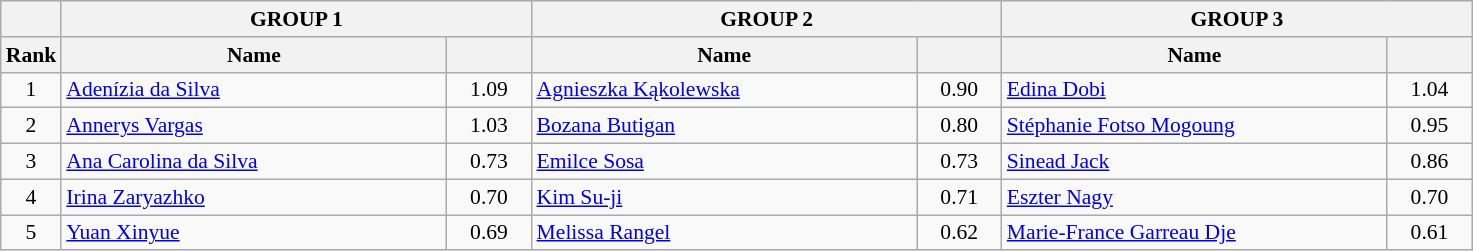<table class="wikitable" style="font-size:90%">
<tr>
<th></th>
<th colspan="2">GROUP 1</th>
<th colspan="2">GROUP 2</th>
<th colspan="2">GROUP 3</th>
</tr>
<tr>
<th width=30>Rank</th>
<th width=250>Name</th>
<th width=50></th>
<th width=250>Name</th>
<th width=50></th>
<th width=250>Name</th>
<th width=50></th>
</tr>
<tr>
<td align=center>1</td>
<td> <a href='#'>Adenízia da Silva</a></td>
<td align=center>1.09</td>
<td> <a href='#'>Agnieszka Kąkolewska</a></td>
<td align=center>0.90</td>
<td> <a href='#'>Edina Dobi</a></td>
<td align=center>1.04</td>
</tr>
<tr>
<td align=center>2</td>
<td> <a href='#'>Annerys Vargas</a></td>
<td align=center>1.03</td>
<td> <a href='#'>Bozana Butigan</a></td>
<td align=center>0.80</td>
<td> <a href='#'>Stéphanie Fotso Mogoung</a></td>
<td align=center>0.95</td>
</tr>
<tr>
<td align=center>3</td>
<td> <a href='#'>Ana Carolina da Silva</a></td>
<td align=center>0.73</td>
<td> <a href='#'>Emilce Sosa</a></td>
<td align=center>0.73</td>
<td> <a href='#'>Sinead Jack</a></td>
<td align=center>0.86</td>
</tr>
<tr>
<td align=center>4</td>
<td> <a href='#'>Irina Zaryazhko</a></td>
<td align=center>0.70</td>
<td> <a href='#'>Kim Su-ji</a></td>
<td align=center>0.71</td>
<td> <a href='#'>Eszter Nagy</a></td>
<td align=center>0.70</td>
</tr>
<tr>
<td align=center>5</td>
<td> <a href='#'>Yuan Xinyue</a></td>
<td align=center>0.69</td>
<td> <a href='#'>Melissa Rangel</a></td>
<td align=center>0.62</td>
<td> <a href='#'>Marie-France Garreau Dje</a></td>
<td align=center>0.61</td>
</tr>
</table>
